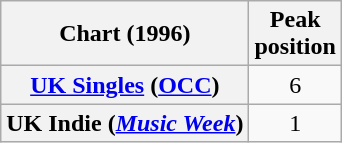<table class="wikitable plainrowheaders" style="text-align:center">
<tr>
<th scope="col">Chart (1996)</th>
<th scope="col">Peak<br>position</th>
</tr>
<tr>
<th scope="row"><a href='#'>UK Singles</a> (<a href='#'>OCC</a>)</th>
<td>6</td>
</tr>
<tr>
<th scope="row">UK Indie (<em><a href='#'>Music Week</a></em>)</th>
<td align=center>1</td>
</tr>
</table>
